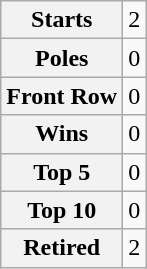<table class="wikitable" style="text-align:center">
<tr>
<th>Starts</th>
<td>2</td>
</tr>
<tr>
<th>Poles</th>
<td>0</td>
</tr>
<tr>
<th>Front Row</th>
<td>0</td>
</tr>
<tr>
<th>Wins</th>
<td>0</td>
</tr>
<tr>
<th>Top 5</th>
<td>0</td>
</tr>
<tr>
<th>Top 10</th>
<td>0</td>
</tr>
<tr>
<th>Retired</th>
<td>2</td>
</tr>
</table>
